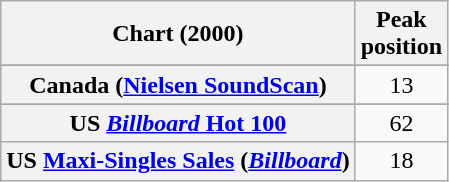<table class="wikitable sortable plainrowheaders" style="text-align:center">
<tr>
<th>Chart (2000)</th>
<th>Peak<br>position</th>
</tr>
<tr>
</tr>
<tr>
<th scope="row">Canada (<a href='#'>Nielsen SoundScan</a>)</th>
<td>13</td>
</tr>
<tr>
</tr>
<tr>
<th scope="row">US <a href='#'><em>Billboard</em> Hot 100</a></th>
<td>62</td>
</tr>
<tr>
<th scope="row">US <a href='#'>Maxi-Singles Sales</a> (<em><a href='#'>Billboard</a></em>)</th>
<td>18</td>
</tr>
</table>
